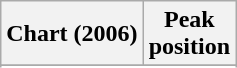<table class="wikitable sortable plainrowheaders" style="text-align:center">
<tr>
<th scope="col">Chart (2006)</th>
<th scope="col">Peak<br>position</th>
</tr>
<tr>
</tr>
<tr>
</tr>
<tr>
</tr>
<tr>
</tr>
<tr>
</tr>
<tr>
</tr>
<tr>
</tr>
<tr>
</tr>
</table>
